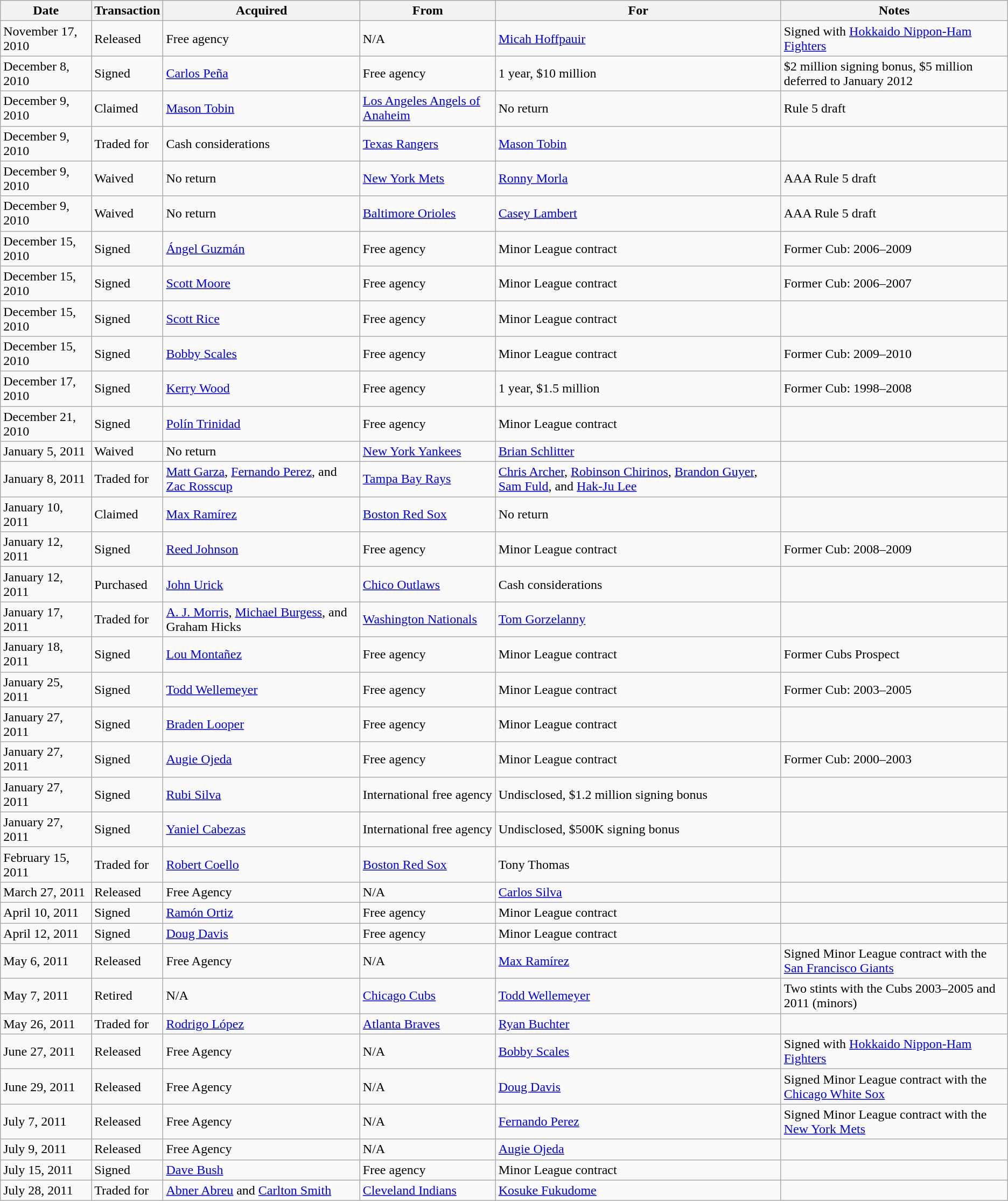<table class="wikitable">
<tr>
<th>Date</th>
<th>Transaction</th>
<th>Acquired</th>
<th>From</th>
<th>For</th>
<th>Notes</th>
</tr>
<tr>
<td>November 17, 2010</td>
<td>Released</td>
<td>Free agency</td>
<td>N/A</td>
<td><a href='#'>Micah Hoffpauir</a></td>
<td>Signed with <a href='#'>Hokkaido Nippon-Ham Fighters</a></td>
</tr>
<tr>
<td>December 8, 2010</td>
<td>Signed</td>
<td><a href='#'>Carlos Peña</a></td>
<td>Free agency</td>
<td>1 year, $10 million</td>
<td>$2 million signing bonus, $5 million deferred to January 2012</td>
</tr>
<tr>
<td>December 9, 2010</td>
<td>Claimed</td>
<td><a href='#'>Mason Tobin</a></td>
<td><a href='#'>Los Angeles Angels of Anaheim</a></td>
<td>No return</td>
<td>Rule 5 draft</td>
</tr>
<tr>
<td>December 9, 2010</td>
<td>Traded for</td>
<td>Cash considerations</td>
<td><a href='#'>Texas Rangers</a></td>
<td><a href='#'>Mason Tobin</a></td>
<td></td>
</tr>
<tr>
<td>December 9, 2010</td>
<td>Waived</td>
<td>No return</td>
<td><a href='#'>New York Mets</a></td>
<td><a href='#'>Ronny Morla</a></td>
<td>AAA Rule 5 draft</td>
</tr>
<tr>
<td>December 9, 2010</td>
<td>Waived</td>
<td>No return</td>
<td><a href='#'>Baltimore Orioles</a></td>
<td><a href='#'>Casey Lambert</a></td>
<td>AAA Rule 5 draft</td>
</tr>
<tr>
<td>December 15, 2010</td>
<td>Signed</td>
<td><a href='#'>Ángel Guzmán</a></td>
<td>Free agency</td>
<td>Minor League contract</td>
<td>Former Cub: 2006–2009</td>
</tr>
<tr>
<td>December 15, 2010</td>
<td>Signed</td>
<td><a href='#'>Scott Moore</a></td>
<td>Free agency</td>
<td>Minor League contract</td>
<td>Former Cub: 2006–2007</td>
</tr>
<tr>
<td>December 15, 2010</td>
<td>Signed</td>
<td><a href='#'>Scott Rice</a></td>
<td>Free agency</td>
<td>Minor League contract</td>
<td></td>
</tr>
<tr>
<td>December 15, 2010</td>
<td>Signed</td>
<td><a href='#'>Bobby Scales</a></td>
<td>Free agency</td>
<td>Minor League contract</td>
<td>Former Cub: 2009–2010</td>
</tr>
<tr>
<td>December 17, 2010</td>
<td>Signed</td>
<td><a href='#'>Kerry Wood</a></td>
<td>Free agency</td>
<td>1 year, $1.5 million</td>
<td>Former Cub: 1998–2008</td>
</tr>
<tr>
<td>December 21, 2010</td>
<td>Signed</td>
<td><a href='#'>Polín Trinidad</a></td>
<td>Free agency</td>
<td>Minor League contract</td>
<td></td>
</tr>
<tr>
<td>January 5, 2011</td>
<td>Waived</td>
<td>No return</td>
<td><a href='#'>New York Yankees</a></td>
<td><a href='#'>Brian Schlitter</a></td>
<td></td>
</tr>
<tr>
<td>January 8, 2011</td>
<td>Traded for</td>
<td><a href='#'>Matt Garza</a>, <a href='#'>Fernando Perez</a>, and <a href='#'>Zac Rosscup</a></td>
<td><a href='#'>Tampa Bay Rays</a></td>
<td><a href='#'>Chris Archer</a>, <a href='#'>Robinson Chirinos</a>, <a href='#'>Brandon Guyer</a>, <a href='#'>Sam Fuld</a>, and <a href='#'>Hak-Ju Lee</a></td>
<td></td>
</tr>
<tr>
<td>January 10, 2011</td>
<td>Claimed</td>
<td><a href='#'>Max Ramírez</a></td>
<td><a href='#'>Boston Red Sox</a></td>
<td>No return</td>
<td></td>
</tr>
<tr>
<td>January 12, 2011</td>
<td>Signed</td>
<td><a href='#'>Reed Johnson</a></td>
<td>Free agency</td>
<td>Minor League contract</td>
<td>Former Cub: 2008–2009</td>
</tr>
<tr>
<td>January 12, 2011</td>
<td>Purchased</td>
<td><a href='#'>John Urick</a></td>
<td><a href='#'>Chico Outlaws</a></td>
<td>Cash considerations</td>
<td></td>
</tr>
<tr>
<td>January 17, 2011</td>
<td>Traded for</td>
<td><a href='#'>A. J. Morris</a>, <a href='#'>Michael Burgess</a>, and Graham Hicks</td>
<td><a href='#'>Washington Nationals</a></td>
<td><a href='#'>Tom Gorzelanny</a></td>
<td></td>
</tr>
<tr>
<td>January 18, 2011</td>
<td>Signed</td>
<td><a href='#'>Lou Montañez</a></td>
<td>Free agency</td>
<td>Minor League contract</td>
<td>Former Cubs Prospect</td>
</tr>
<tr>
<td>January 25, 2011</td>
<td>Signed</td>
<td><a href='#'>Todd Wellemeyer</a></td>
<td>Free agency</td>
<td>Minor League contract</td>
<td>Former Cub: 2003–2005</td>
</tr>
<tr>
<td>January 27, 2011</td>
<td>Signed</td>
<td><a href='#'>Braden Looper</a></td>
<td>Free agency</td>
<td>Minor League contract</td>
<td></td>
</tr>
<tr>
<td>January 27, 2011</td>
<td>Signed</td>
<td><a href='#'>Augie Ojeda</a></td>
<td>Free agency</td>
<td>Minor League contract</td>
<td>Former Cub: 2000–2003</td>
</tr>
<tr>
<td>January 27, 2011</td>
<td>Signed</td>
<td><a href='#'>Rubi Silva</a></td>
<td>International free agency</td>
<td>Undisclosed, $1.2 million signing bonus</td>
<td></td>
</tr>
<tr>
<td>January 27, 2011</td>
<td>Signed</td>
<td><a href='#'>Yaniel Cabezas</a></td>
<td>International free agency</td>
<td>Undisclosed, $500K signing bonus</td>
<td></td>
</tr>
<tr>
<td>February 15, 2011</td>
<td>Traded for</td>
<td><a href='#'>Robert Coello</a></td>
<td><a href='#'>Boston Red Sox</a></td>
<td>Tony Thomas</td>
<td></td>
</tr>
<tr>
<td>March 27, 2011</td>
<td>Released</td>
<td>Free Agency</td>
<td>N/A</td>
<td><a href='#'>Carlos Silva</a></td>
<td></td>
</tr>
<tr>
<td>April 10, 2011</td>
<td>Signed</td>
<td><a href='#'>Ramón Ortiz</a></td>
<td>Free agency</td>
<td>Minor League contract</td>
<td></td>
</tr>
<tr>
<td>April 12, 2011</td>
<td>Signed</td>
<td><a href='#'>Doug Davis</a></td>
<td>Free agency</td>
<td>Minor League contract</td>
<td></td>
</tr>
<tr>
<td>May 6, 2011</td>
<td>Released</td>
<td>Free Agency</td>
<td>N/A</td>
<td><a href='#'>Max Ramírez</a></td>
<td>Signed Minor League contract with the <a href='#'>San Francisco Giants</a></td>
</tr>
<tr>
<td>May 7, 2011</td>
<td>Retired</td>
<td>N/A</td>
<td><a href='#'>Chicago Cubs</a></td>
<td><a href='#'>Todd Wellemeyer</a></td>
<td>Two stints with the Cubs 2003–2005 and 2011 (minors)</td>
</tr>
<tr>
<td>May 26, 2011</td>
<td>Traded for</td>
<td><a href='#'>Rodrigo López</a></td>
<td><a href='#'>Atlanta Braves</a></td>
<td><a href='#'>Ryan Buchter</a></td>
<td></td>
</tr>
<tr>
<td>June 27, 2011</td>
<td>Released</td>
<td>Free Agency</td>
<td>N/A</td>
<td><a href='#'>Bobby Scales</a></td>
<td>Signed with <a href='#'>Hokkaido Nippon-Ham Fighters</a></td>
</tr>
<tr>
<td>June 29, 2011</td>
<td>Released</td>
<td>Free Agency</td>
<td>N/A</td>
<td><a href='#'>Doug Davis</a></td>
<td>Signed Minor League contract with the <a href='#'>Chicago White Sox</a></td>
</tr>
<tr>
<td>July 7, 2011</td>
<td>Released</td>
<td>Free Agency</td>
<td>N/A</td>
<td><a href='#'>Fernando Perez</a></td>
<td>Signed Minor League contract with the <a href='#'>New York Mets</a></td>
</tr>
<tr>
<td>July 9, 2011</td>
<td>Released</td>
<td>Free Agency</td>
<td>N/A</td>
<td><a href='#'>Augie Ojeda</a></td>
<td></td>
</tr>
<tr>
<td>July 15, 2011</td>
<td>Signed</td>
<td><a href='#'>Dave Bush</a></td>
<td>Free agency</td>
<td>Minor League contract</td>
<td></td>
</tr>
<tr>
<td>July 28, 2011</td>
<td>Traded for</td>
<td><a href='#'>Abner Abreu</a> and <a href='#'>Carlton Smith</a></td>
<td><a href='#'>Cleveland Indians</a></td>
<td><a href='#'>Kosuke Fukudome</a></td>
<td></td>
</tr>
</table>
